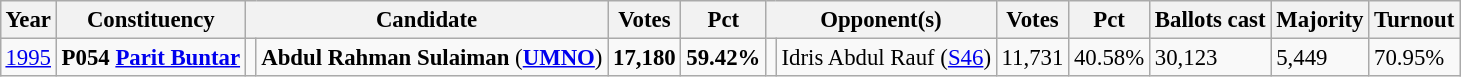<table class="wikitable" style="margin:0.5em ; font-size:95%">
<tr>
<th>Year</th>
<th>Constituency</th>
<th colspan="2">Candidate</th>
<th>Votes</th>
<th>Pct</th>
<th colspan="2">Opponent(s)</th>
<th>Votes</th>
<th>Pct</th>
<th>Ballots cast</th>
<th>Majority</th>
<th>Turnout</th>
</tr>
<tr>
<td><a href='#'>1995</a></td>
<td><strong>P054 <a href='#'>Parit Buntar</a></strong></td>
<td></td>
<td><strong>Abdul Rahman Sulaiman</strong> (<a href='#'><strong>UMNO</strong></a>)</td>
<td align=right><strong>17,180</strong></td>
<td><strong>59.42%</strong></td>
<td></td>
<td>Idris Abdul Rauf (<a href='#'>S46</a>)</td>
<td align=right>11,731</td>
<td>40.58%</td>
<td>30,123</td>
<td>5,449</td>
<td>70.95%</td>
</tr>
</table>
